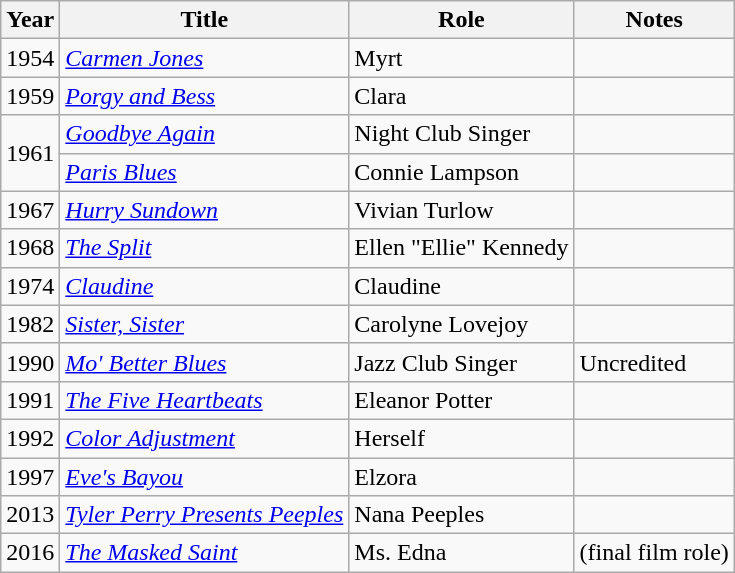<table class="wikitable">
<tr>
<th>Year</th>
<th>Title</th>
<th>Role</th>
<th>Notes</th>
</tr>
<tr>
<td>1954</td>
<td><em><a href='#'>Carmen Jones</a></em></td>
<td>Myrt</td>
<td></td>
</tr>
<tr>
<td>1959</td>
<td><em><a href='#'>Porgy and Bess</a></em></td>
<td>Clara</td>
<td></td>
</tr>
<tr>
<td rowspan=2>1961</td>
<td><em><a href='#'>Goodbye Again</a></em></td>
<td>Night Club Singer</td>
<td></td>
</tr>
<tr>
<td><em><a href='#'>Paris Blues</a></em></td>
<td>Connie Lampson</td>
<td></td>
</tr>
<tr>
<td>1967</td>
<td><em><a href='#'>Hurry Sundown</a></em></td>
<td>Vivian Turlow</td>
<td></td>
</tr>
<tr>
<td>1968</td>
<td><em><a href='#'>The Split</a></em></td>
<td>Ellen "Ellie" Kennedy</td>
<td></td>
</tr>
<tr>
<td>1974</td>
<td><em><a href='#'>Claudine</a></em></td>
<td>Claudine</td>
<td></td>
</tr>
<tr>
<td>1982</td>
<td><em><a href='#'>Sister, Sister</a></em></td>
<td>Carolyne Lovejoy</td>
<td></td>
</tr>
<tr>
<td>1990</td>
<td><em><a href='#'>Mo' Better Blues</a></em></td>
<td>Jazz Club Singer</td>
<td>Uncredited</td>
</tr>
<tr>
<td>1991</td>
<td><em><a href='#'>The Five Heartbeats</a></em></td>
<td>Eleanor Potter</td>
<td></td>
</tr>
<tr>
<td>1992</td>
<td><em><a href='#'>Color Adjustment</a></em></td>
<td>Herself</td>
<td></td>
</tr>
<tr>
<td>1997</td>
<td><em><a href='#'>Eve's Bayou</a></em></td>
<td>Elzora</td>
<td></td>
</tr>
<tr>
<td>2013</td>
<td><em><a href='#'>Tyler Perry Presents Peeples</a></em></td>
<td>Nana Peeples</td>
<td></td>
</tr>
<tr>
<td>2016</td>
<td><em><a href='#'>The Masked Saint</a></em></td>
<td>Ms. Edna</td>
<td>(final film role)</td>
</tr>
</table>
